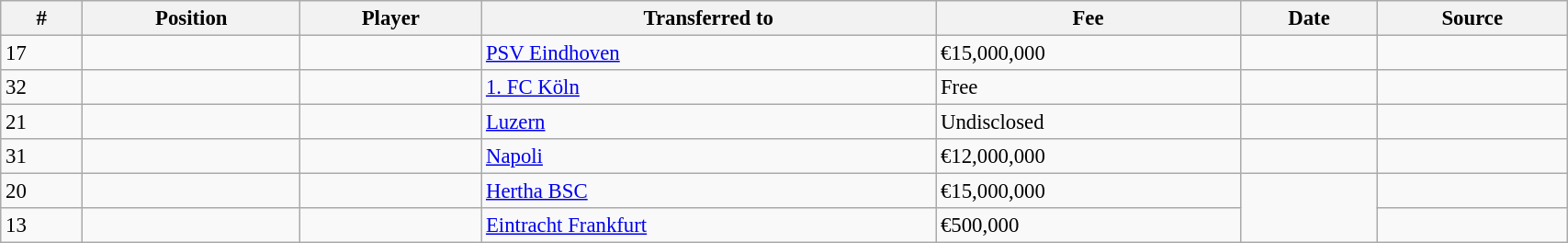<table class="wikitable sortable" style="width:90%; text-align:center; font-size:95%; text-align:left">
<tr>
<th>#</th>
<th>Position</th>
<th>Player</th>
<th>Transferred to</th>
<th>Fee</th>
<th>Date</th>
<th>Source</th>
</tr>
<tr>
<td>17</td>
<td></td>
<td></td>
<td> <a href='#'>PSV Eindhoven</a></td>
<td>€15,000,000</td>
<td></td>
<td></td>
</tr>
<tr>
<td>32</td>
<td></td>
<td></td>
<td> <a href='#'>1. FC Köln</a></td>
<td>Free</td>
<td></td>
<td></td>
</tr>
<tr>
<td>21</td>
<td></td>
<td></td>
<td> <a href='#'>Luzern</a></td>
<td>Undisclosed</td>
<td></td>
<td></td>
</tr>
<tr>
<td>31</td>
<td></td>
<td></td>
<td> <a href='#'>Napoli</a></td>
<td>€12,000,000</td>
<td></td>
<td></td>
</tr>
<tr>
<td>20</td>
<td></td>
<td></td>
<td> <a href='#'>Hertha BSC</a></td>
<td>€15,000,000</td>
<td rowspan=2></td>
<td></td>
</tr>
<tr>
<td>13</td>
<td></td>
<td></td>
<td> <a href='#'>Eintracht Frankfurt</a></td>
<td>€500,000</td>
<td></td>
</tr>
</table>
